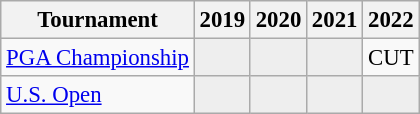<table class="wikitable" style="font-size:95%;text-align:center;">
<tr>
<th>Tournament</th>
<th>2019</th>
<th>2020</th>
<th>2021</th>
<th>2022</th>
</tr>
<tr>
<td align=left><a href='#'>PGA Championship</a></td>
<td style="background:#eeeeee;"></td>
<td style="background:#eeeeee;"></td>
<td style="background:#eeeeee;"></td>
<td>CUT</td>
</tr>
<tr>
<td align=left><a href='#'>U.S. Open</a></td>
<td style="background:#eeeeee;"></td>
<td style="background:#eeeeee;"></td>
<td style="background:#eeeeee;"></td>
<td style="background:#eeeeee;"></td>
</tr>
</table>
